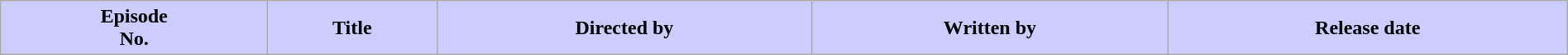<table class="wikitable plainrowheaders" style="width:100%;">
<tr>
<th ! style="background:#ccccff;">Episode<br>No.</th>
<th ! style="background:#ccccff;">Title</th>
<th ! style="background:#ccccff;">Directed by</th>
<th ! style="background:#ccccff;">Written by</th>
<th ! style="background:#ccccff;">Release date<br>











</th>
</tr>
</table>
